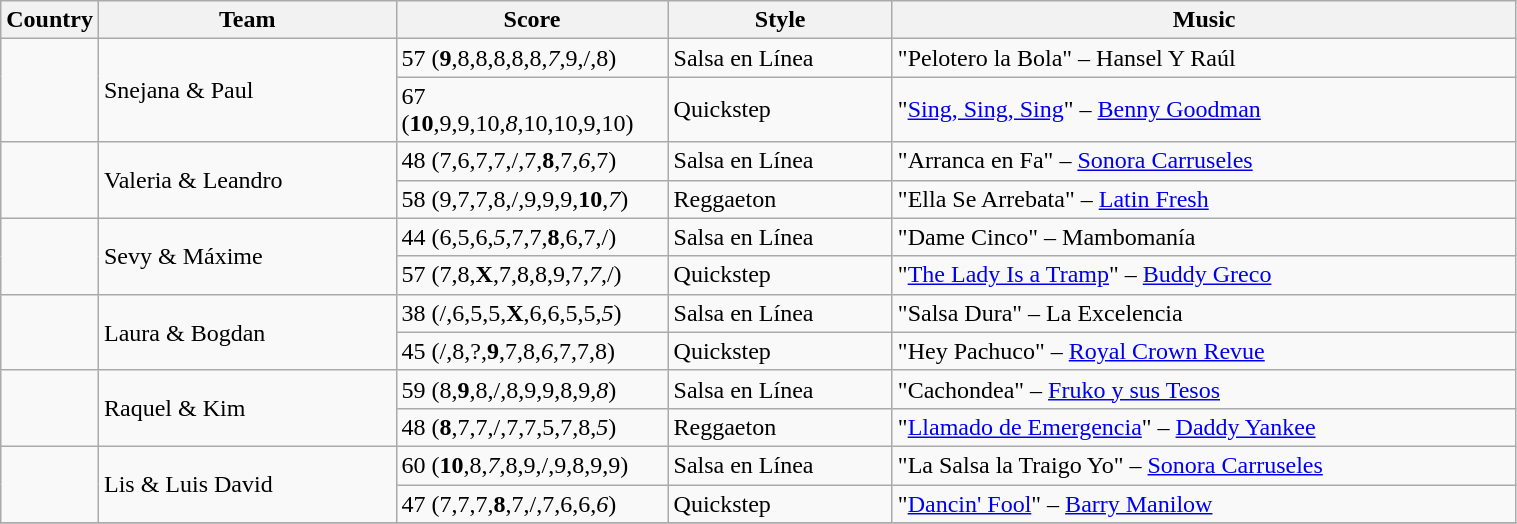<table class="wikitable" style="width:80%">
<tr>
<th style="width:5%;">Country</th>
<th style="width:20%;">Team</th>
<th style="width:18%;">Score</th>
<th style="width:15%;">Style</th>
<th style="width:60%;">Music</th>
</tr>
<tr>
<td rowspan=2></td>
<td rowspan=2>Snejana & Paul</td>
<td>57 (<strong>9</strong>,8,8,8,8,8,<em>7</em>,9,/,8)</td>
<td>Salsa en Línea</td>
<td>"Pelotero la Bola" – Hansel Y Raúl</td>
</tr>
<tr>
<td>67 (<strong>10</strong>,9,9,10,<em>8</em>,10,10,9,10)</td>
<td>Quickstep</td>
<td>"<a href='#'>Sing, Sing, Sing</a>" – <a href='#'>Benny Goodman</a></td>
</tr>
<tr>
<td rowspan=2></td>
<td rowspan=2>Valeria & Leandro</td>
<td>48 (7,6,7,7,/,7,<strong>8</strong>,7,<em>6</em>,7)</td>
<td>Salsa en Línea</td>
<td>"Arranca en Fa" – <a href='#'>Sonora Carruseles</a></td>
</tr>
<tr>
<td>58 (9,7,7,8,/,9,9,9,<strong>10</strong>,<em>7</em>)</td>
<td>Reggaeton</td>
<td>"Ella Se Arrebata" – <a href='#'>Latin Fresh</a></td>
</tr>
<tr>
<td rowspan=2></td>
<td rowspan=2>Sevy & Máxime</td>
<td>44 (6,5,6,<em>5</em>,7,7,<strong>8</strong>,6,7,/)</td>
<td>Salsa en Línea</td>
<td>"Dame Cinco" – Mambomanía</td>
</tr>
<tr>
<td>57 (7,8,<strong>X</strong>,7,8,8,9,7,<em>7</em>,/)</td>
<td>Quickstep</td>
<td>"<a href='#'>The Lady Is a Tramp</a>" – <a href='#'>Buddy Greco</a></td>
</tr>
<tr>
<td rowspan=2></td>
<td rowspan=2>Laura & Bogdan</td>
<td>38 (/,6,5,5,<strong>X</strong>,6,6,5,5,<em>5</em>)</td>
<td>Salsa en Línea</td>
<td>"Salsa Dura" – La Excelencia</td>
</tr>
<tr>
<td>45 (/,8,?,<strong>9</strong>,7,8,<em>6</em>,7,7,8)</td>
<td>Quickstep</td>
<td>"Hey Pachuco" – <a href='#'>Royal Crown Revue</a></td>
</tr>
<tr>
<td rowspan=2></td>
<td rowspan=2>Raquel & Kim</td>
<td>59 (8,<strong>9</strong>,8,/,8,9,9,8,9,<em>8</em>)</td>
<td>Salsa en Línea</td>
<td>"Cachondea" – <a href='#'>Fruko y sus Tesos</a></td>
</tr>
<tr>
<td>48 (<strong>8</strong>,7,7,/,7,7,5,7,8,<em>5</em>)</td>
<td>Reggaeton</td>
<td>"<a href='#'>Llamado de Emergencia</a>" – <a href='#'>Daddy Yankee</a></td>
</tr>
<tr>
<td rowspan=2></td>
<td rowspan=2>Lis & Luis David</td>
<td>60 (<strong>10</strong>,8,<em>7</em>,8,9,/,9,8,9,9)</td>
<td>Salsa en Línea</td>
<td>"La Salsa la Traigo Yo" – <a href='#'>Sonora Carruseles</a></td>
</tr>
<tr>
<td>47 (7,7,7,<strong>8</strong>,7,/,7,6,6,<em>6</em>)</td>
<td>Quickstep</td>
<td>"<a href='#'>Dancin' Fool</a>" – <a href='#'>Barry Manilow</a></td>
</tr>
<tr>
</tr>
</table>
